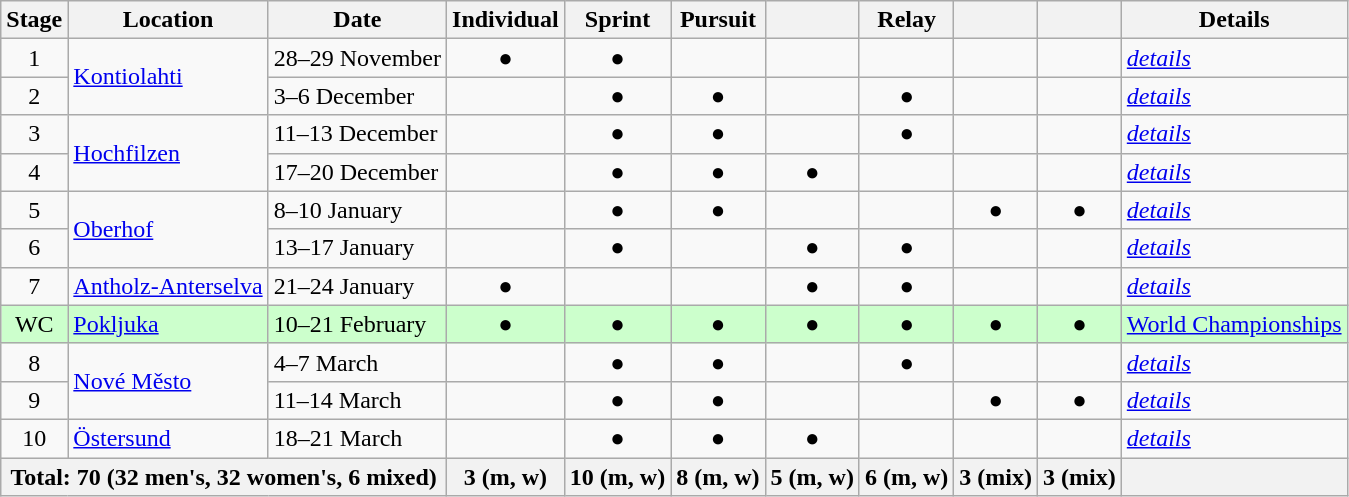<table class="wikitable" border="1">
<tr>
<th>Stage</th>
<th>Location</th>
<th>Date</th>
<th>Individual</th>
<th>Sprint</th>
<th>Pursuit</th>
<th></th>
<th>Relay</th>
<th></th>
<th></th>
<th>Details</th>
</tr>
<tr align="center">
<td>1</td>
<td rowspan="2" align="left"> <a href='#'>Kontiolahti</a></td>
<td align="left">28–29 November</td>
<td>●</td>
<td>●</td>
<td></td>
<td></td>
<td></td>
<td></td>
<td></td>
<td align="left"><a href='#'><em>details</em></a></td>
</tr>
<tr align="center">
<td>2</td>
<td align="left">3–6 December</td>
<td></td>
<td>●</td>
<td>●</td>
<td></td>
<td>●</td>
<td></td>
<td></td>
<td align="left"><a href='#'><em>details</em></a></td>
</tr>
<tr align="center">
<td>3</td>
<td rowspan="2" align="left"> <a href='#'>Hochfilzen</a></td>
<td align="left">11–13 December</td>
<td></td>
<td>●</td>
<td>●</td>
<td></td>
<td>●</td>
<td></td>
<td></td>
<td align="left"><a href='#'><em>details</em></a></td>
</tr>
<tr align="center">
<td>4</td>
<td align="left">17–20 December</td>
<td></td>
<td>●</td>
<td>●</td>
<td>●</td>
<td></td>
<td></td>
<td></td>
<td align="left"><a href='#'><em>details</em></a></td>
</tr>
<tr align="center">
<td>5</td>
<td rowspan="2" align="left"> <a href='#'>Oberhof</a></td>
<td align="left">8–10 January</td>
<td></td>
<td>●</td>
<td>●</td>
<td></td>
<td></td>
<td>●</td>
<td>●</td>
<td align="left"><a href='#'><em>details</em></a></td>
</tr>
<tr align="center">
<td>6</td>
<td align="left">13–17 January</td>
<td></td>
<td>●</td>
<td></td>
<td>●</td>
<td>●</td>
<td></td>
<td></td>
<td align="left"><a href='#'><em>details</em></a></td>
</tr>
<tr align="center">
<td>7</td>
<td align="left"> <a href='#'>Antholz-Anterselva</a></td>
<td align="left">21–24 January</td>
<td>●</td>
<td></td>
<td></td>
<td>●</td>
<td>●</td>
<td></td>
<td></td>
<td align="left"><a href='#'><em>details</em></a></td>
</tr>
<tr align="center" style="background:#CCFFCC">
<td>WC</td>
<td align="left"> <a href='#'>Pokljuka</a></td>
<td align="left">10–21 February</td>
<td>●</td>
<td>●</td>
<td>●</td>
<td>●</td>
<td>●</td>
<td>●</td>
<td>●</td>
<td align="left"><a href='#'>World Championships</a></td>
</tr>
<tr align="center">
<td>8</td>
<td rowspan="2" align="left"> <a href='#'>Nové Město</a></td>
<td align="left">4–7 March</td>
<td></td>
<td>●</td>
<td>●</td>
<td></td>
<td>●</td>
<td></td>
<td></td>
<td align="left"><a href='#'><em>details</em></a></td>
</tr>
<tr align="center">
<td>9</td>
<td align="left">11–14 March</td>
<td></td>
<td>●</td>
<td>●</td>
<td></td>
<td></td>
<td>●</td>
<td>●</td>
<td align="left"><a href='#'><em>details</em></a></td>
</tr>
<tr align="center">
<td>10</td>
<td align="left"> <a href='#'>Östersund</a></td>
<td align="left">18–21 March</td>
<td></td>
<td>●</td>
<td>●</td>
<td>●</td>
<td></td>
<td></td>
<td></td>
<td align="left"><a href='#'><em>details</em></a></td>
</tr>
<tr align="center">
<th colspan="3">Total: 70 (32 men's, 32 women's, 6 mixed)</th>
<th>3 (m, w)</th>
<th>10 (m, w)</th>
<th>8 (m, w)</th>
<th>5 (m, w)</th>
<th>6 (m, w)</th>
<th>3 (mix)</th>
<th>3 (mix)</th>
<th></th>
</tr>
</table>
